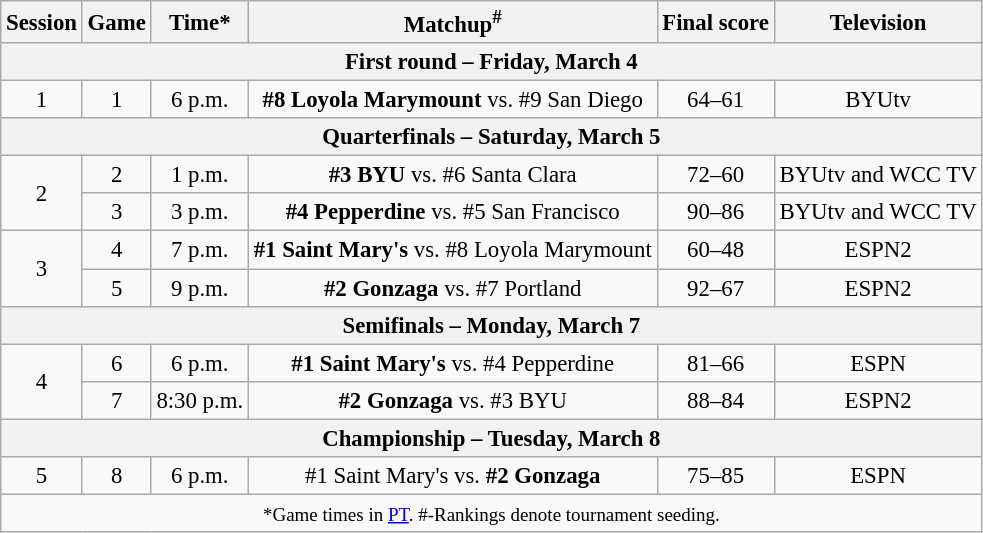<table class="wikitable" style="font-size: 95%;text-align:center">
<tr>
<th>Session</th>
<th>Game</th>
<th>Time*</th>
<th>Matchup<sup>#</sup></th>
<th>Final score</th>
<th>Television</th>
</tr>
<tr>
<th colspan=6>First round – Friday, March 4</th>
</tr>
<tr>
<td rowspan=1>1</td>
<td>1</td>
<td>6 p.m.</td>
<td><strong>#8 Loyola Marymount</strong> vs. #9 San Diego</td>
<td>64–61</td>
<td>BYUtv</td>
</tr>
<tr>
<th colspan=6>Quarterfinals – Saturday, March 5</th>
</tr>
<tr>
<td rowspan=2>2</td>
<td>2</td>
<td>1 p.m.</td>
<td><strong>#3 BYU</strong> vs. #6 Santa Clara</td>
<td>72–60</td>
<td>BYUtv and WCC TV</td>
</tr>
<tr>
<td>3</td>
<td>3 p.m.</td>
<td><strong>#4 Pepperdine</strong>  vs. #5 San Francisco</td>
<td>90–86</td>
<td>BYUtv and WCC TV</td>
</tr>
<tr>
<td rowspan=2>3</td>
<td>4</td>
<td>7 p.m.</td>
<td><strong>#1 Saint Mary's</strong> vs. #8 Loyola Marymount</td>
<td>60–48</td>
<td>ESPN2</td>
</tr>
<tr>
<td>5</td>
<td>9 p.m.</td>
<td><strong>#2 Gonzaga</strong> vs. #7 Portland</td>
<td>92–67</td>
<td>ESPN2</td>
</tr>
<tr>
<th colspan=6>Semifinals – Monday, March 7</th>
</tr>
<tr>
<td rowspan=2>4</td>
<td>6</td>
<td>6 p.m.</td>
<td><strong>#1 Saint Mary's</strong>  vs. #4 Pepperdine</td>
<td>81–66</td>
<td>ESPN</td>
</tr>
<tr>
<td>7</td>
<td>8:30 p.m.</td>
<td><strong>#2 Gonzaga</strong>  vs. #3 BYU</td>
<td>88–84</td>
<td>ESPN2</td>
</tr>
<tr>
<th colspan=6>Championship – Tuesday, March 8</th>
</tr>
<tr>
<td>5</td>
<td>8</td>
<td>6 p.m.</td>
<td>#1 Saint Mary's vs. <strong>#2 Gonzaga</strong></td>
<td>75–85</td>
<td>ESPN</td>
</tr>
<tr>
<td colspan=6><small>*Game times in <a href='#'>PT</a>. #-Rankings denote tournament seeding.</small></td>
</tr>
</table>
